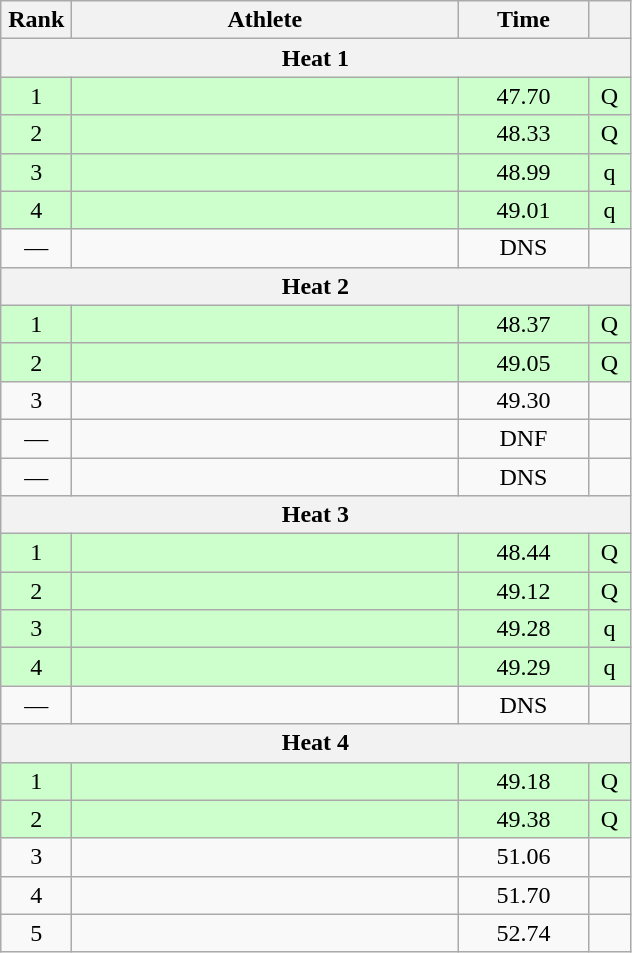<table class=wikitable style="text-align:center">
<tr>
<th width=40>Rank</th>
<th width=250>Athlete</th>
<th width=80>Time</th>
<th width=20></th>
</tr>
<tr>
<th colspan=4>Heat 1</th>
</tr>
<tr bgcolor="ccffcc">
<td>1</td>
<td align=left></td>
<td>47.70</td>
<td>Q</td>
</tr>
<tr bgcolor="ccffcc">
<td>2</td>
<td align=left></td>
<td>48.33</td>
<td>Q</td>
</tr>
<tr bgcolor="ccffcc">
<td>3</td>
<td align=left></td>
<td>48.99</td>
<td>q</td>
</tr>
<tr bgcolor="ccffcc">
<td>4</td>
<td align=left></td>
<td>49.01</td>
<td>q</td>
</tr>
<tr>
<td>—</td>
<td align=left></td>
<td>DNS</td>
<td></td>
</tr>
<tr>
<th colspan=4>Heat 2</th>
</tr>
<tr bgcolor="ccffcc">
<td>1</td>
<td align=left></td>
<td>48.37</td>
<td>Q</td>
</tr>
<tr bgcolor="ccffcc">
<td>2</td>
<td align=left></td>
<td>49.05</td>
<td>Q</td>
</tr>
<tr>
<td>3</td>
<td align=left></td>
<td>49.30</td>
<td></td>
</tr>
<tr>
<td>—</td>
<td align=left></td>
<td>DNF</td>
<td></td>
</tr>
<tr>
<td>—</td>
<td align=left></td>
<td>DNS</td>
<td></td>
</tr>
<tr>
<th colspan=4>Heat 3</th>
</tr>
<tr bgcolor="ccffcc">
<td>1</td>
<td align=left></td>
<td>48.44</td>
<td>Q</td>
</tr>
<tr bgcolor="ccffcc">
<td>2</td>
<td align=left></td>
<td>49.12</td>
<td>Q</td>
</tr>
<tr bgcolor="ccffcc">
<td>3</td>
<td align=left></td>
<td>49.28</td>
<td>q</td>
</tr>
<tr bgcolor="ccffcc">
<td>4</td>
<td align=left></td>
<td>49.29</td>
<td>q</td>
</tr>
<tr>
<td>—</td>
<td align=left></td>
<td>DNS</td>
<td></td>
</tr>
<tr>
<th colspan=4>Heat 4</th>
</tr>
<tr bgcolor="ccffcc">
<td>1</td>
<td align=left></td>
<td>49.18</td>
<td>Q</td>
</tr>
<tr bgcolor="ccffcc">
<td>2</td>
<td align=left></td>
<td>49.38</td>
<td>Q</td>
</tr>
<tr>
<td>3</td>
<td align=left></td>
<td>51.06</td>
<td></td>
</tr>
<tr>
<td>4</td>
<td align=left></td>
<td>51.70</td>
<td></td>
</tr>
<tr>
<td>5</td>
<td align=left></td>
<td>52.74</td>
<td></td>
</tr>
</table>
